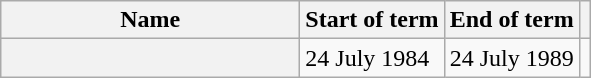<table class="wikitable sortable">
<tr>
<th scope="col" style=width:12em>Name</th>
<th scope="col">Start of term</th>
<th scope="col">End of term</th>
<th scope="col" class="unsortable"></th>
</tr>
<tr>
<th scope="row"></th>
<td>24 July 1984</td>
<td>24 July 1989</td>
<td></td>
</tr>
</table>
